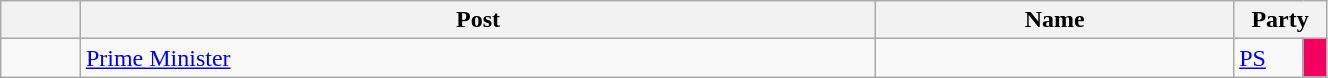<table class="wikitable sortable" style="width:70%;">
<tr>
<th class="unsortable"></th>
<th width=60%>Post</th>
<th width=27%>Name</th>
<th colspan="2" width="7%">Party</th>
</tr>
<tr>
<td></td>
<td><a href='#'>Prime Minister</a></td>
<td></td>
<td><a href='#'>PS</a></td>
<td style="width:1px;; background:#F40061;"></td>
</tr>
</table>
